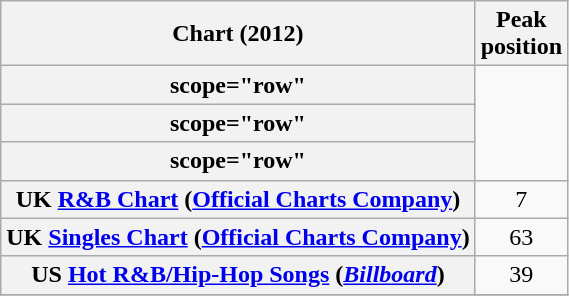<table class="wikitable sortable plainrowheaders">
<tr>
<th>Chart (2012)</th>
<th>Peak<br>position</th>
</tr>
<tr>
<th>scope="row" </th>
</tr>
<tr>
<th>scope="row" </th>
</tr>
<tr>
<th>scope="row" </th>
</tr>
<tr>
<th scope="row">UK <a href='#'>R&B Chart</a> (<a href='#'>Official Charts Company</a>)</th>
<td style="text-align:center;">7</td>
</tr>
<tr>
<th scope="row">UK <a href='#'>Singles Chart</a> (<a href='#'>Official Charts Company</a>)</th>
<td style="text-align:center;">63</td>
</tr>
<tr>
<th scope="row">US  <a href='#'>Hot R&B/Hip-Hop Songs</a> (<em><a href='#'>Billboard</a></em>)</th>
<td style="text-align:center;">39</td>
</tr>
<tr>
</tr>
</table>
